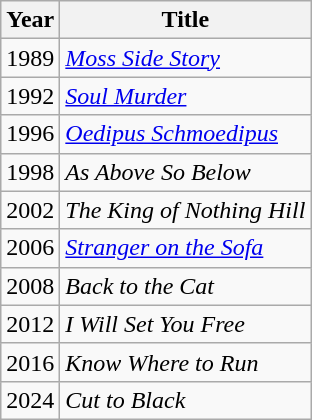<table class="wikitable">
<tr>
<th>Year</th>
<th>Title</th>
</tr>
<tr>
<td>1989</td>
<td><em><a href='#'>Moss Side Story</a></em></td>
</tr>
<tr>
<td>1992</td>
<td><em><a href='#'>Soul Murder</a></em></td>
</tr>
<tr>
<td>1996</td>
<td><em><a href='#'>Oedipus Schmoedipus</a></em></td>
</tr>
<tr>
<td>1998</td>
<td><em>As Above So Below</em></td>
</tr>
<tr>
<td>2002</td>
<td><em>The King of Nothing Hill</em></td>
</tr>
<tr>
<td>2006</td>
<td><em><a href='#'>Stranger on the Sofa</a></em></td>
</tr>
<tr>
<td>2008</td>
<td><em>Back to the Cat</em></td>
</tr>
<tr>
<td>2012</td>
<td><em>I Will Set You Free</em></td>
</tr>
<tr>
<td>2016</td>
<td><em>Know Where to Run</em></td>
</tr>
<tr>
<td>2024</td>
<td><em>Cut to Black</em></td>
</tr>
</table>
